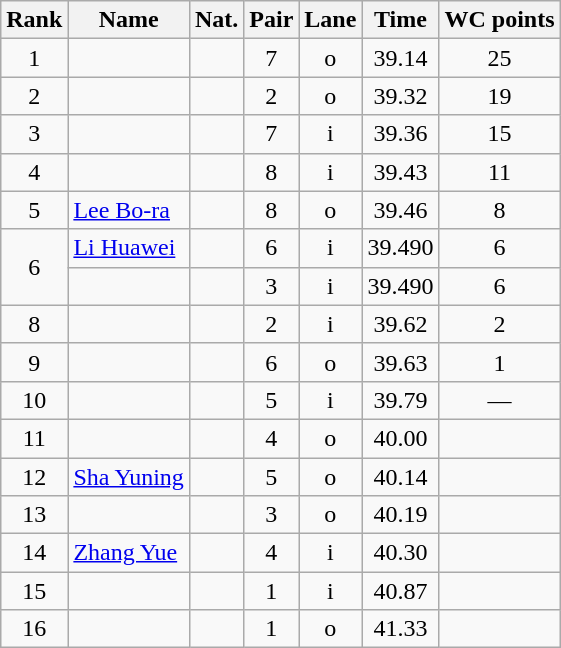<table class="wikitable sortable" style="text-align:center">
<tr>
<th>Rank</th>
<th>Name</th>
<th>Nat.</th>
<th>Pair</th>
<th>Lane</th>
<th>Time</th>
<th>WC points</th>
</tr>
<tr>
<td>1</td>
<td align=left></td>
<td></td>
<td>7</td>
<td>o</td>
<td>39.14</td>
<td>25</td>
</tr>
<tr>
<td>2</td>
<td align=left></td>
<td></td>
<td>2</td>
<td>o</td>
<td>39.32</td>
<td>19</td>
</tr>
<tr>
<td>3</td>
<td align=left></td>
<td></td>
<td>7</td>
<td>i</td>
<td>39.36</td>
<td>15</td>
</tr>
<tr>
<td>4</td>
<td align=left></td>
<td></td>
<td>8</td>
<td>i</td>
<td>39.43</td>
<td>11</td>
</tr>
<tr>
<td>5</td>
<td align=left><a href='#'>Lee Bo-ra</a></td>
<td></td>
<td>8</td>
<td>o</td>
<td>39.46</td>
<td>8</td>
</tr>
<tr>
<td rowspan=2>6</td>
<td align=left><a href='#'>Li Huawei</a></td>
<td></td>
<td>6</td>
<td>i</td>
<td>39.490</td>
<td>6</td>
</tr>
<tr>
<td align=left></td>
<td></td>
<td>3</td>
<td>i</td>
<td>39.490</td>
<td>6</td>
</tr>
<tr>
<td>8</td>
<td align=left></td>
<td></td>
<td>2</td>
<td>i</td>
<td>39.62</td>
<td>2</td>
</tr>
<tr>
<td>9</td>
<td align=left></td>
<td></td>
<td>6</td>
<td>o</td>
<td>39.63</td>
<td>1</td>
</tr>
<tr>
<td>10</td>
<td align=left></td>
<td></td>
<td>5</td>
<td>i</td>
<td>39.79</td>
<td>—</td>
</tr>
<tr>
<td>11</td>
<td align=left></td>
<td></td>
<td>4</td>
<td>o</td>
<td>40.00</td>
<td></td>
</tr>
<tr>
<td>12</td>
<td align=left><a href='#'>Sha Yuning</a></td>
<td></td>
<td>5</td>
<td>o</td>
<td>40.14</td>
<td></td>
</tr>
<tr>
<td>13</td>
<td align=left></td>
<td></td>
<td>3</td>
<td>o</td>
<td>40.19</td>
<td></td>
</tr>
<tr>
<td>14</td>
<td align=left><a href='#'>Zhang Yue</a></td>
<td></td>
<td>4</td>
<td>i</td>
<td>40.30</td>
<td></td>
</tr>
<tr>
<td>15</td>
<td align=left></td>
<td></td>
<td>1</td>
<td>i</td>
<td>40.87</td>
<td></td>
</tr>
<tr>
<td>16</td>
<td align=left></td>
<td></td>
<td>1</td>
<td>o</td>
<td>41.33</td>
<td></td>
</tr>
</table>
